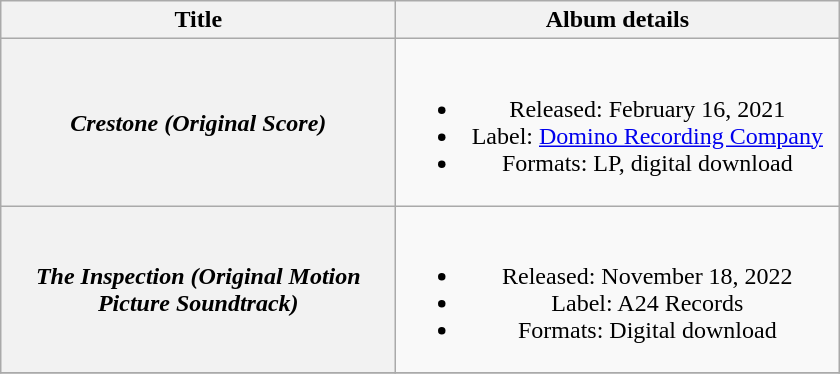<table class="wikitable plainrowheaders" style="text-align:center;" border="1">
<tr>
<th scope="col" style="width:16em;">Title</th>
<th scope="col" style="width:18em;">Album details</th>
</tr>
<tr>
<th scope="row"><em>Crestone (Original Score)</em></th>
<td><br><ul><li>Released: February 16, 2021</li><li>Label: <a href='#'>Domino Recording Company</a></li><li>Formats: LP, digital download</li></ul></td>
</tr>
<tr>
<th scope="row"><em>The Inspection (Original Motion Picture Soundtrack)</em></th>
<td><br><ul><li>Released: November 18, 2022</li><li>Label: A24 Records</li><li>Formats: Digital download</li></ul></td>
</tr>
<tr>
</tr>
</table>
